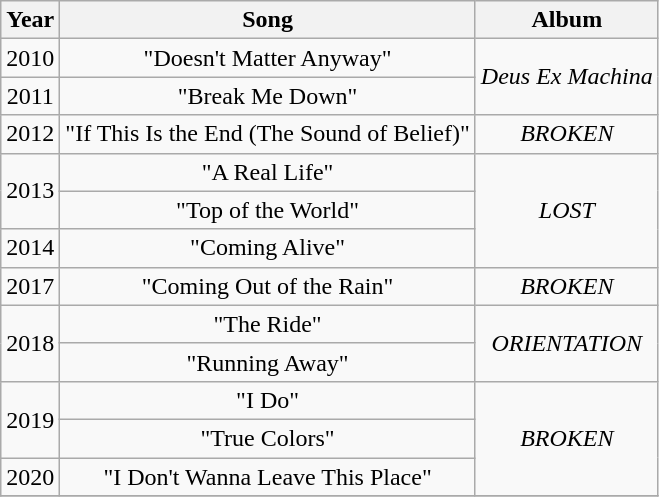<table class="wikitable" style="text-align: center">
<tr>
<th rowspan="1">Year</th>
<th rowspan="1">Song</th>
<th rowspan="1">Album</th>
</tr>
<tr>
<td>2010</td>
<td>"Doesn't Matter Anyway"</td>
<td rowspan="2"><em>Deus Ex Machina</em></td>
</tr>
<tr>
<td>2011</td>
<td>"Break Me Down"</td>
</tr>
<tr>
<td>2012</td>
<td>"If This Is the End (The Sound of Belief)"</td>
<td><em>BROKEN</em></td>
</tr>
<tr>
<td rowspan="2">2013</td>
<td>"A Real Life"</td>
<td rowspan="3"><em>LOST</em></td>
</tr>
<tr>
<td>"Top of the World"</td>
</tr>
<tr>
<td>2014</td>
<td>"Coming Alive"</td>
</tr>
<tr>
<td>2017</td>
<td>"Coming Out of the Rain"</td>
<td><em>BROKEN</em></td>
</tr>
<tr>
<td rowspan="2">2018</td>
<td>"The Ride"</td>
<td rowspan="2"><em>ORIENTATION</em></td>
</tr>
<tr>
<td>"Running Away"</td>
</tr>
<tr>
<td rowspan="2">2019</td>
<td>"I Do"</td>
<td rowspan="3"><em>BROKEN</em></td>
</tr>
<tr>
<td>"True Colors"</td>
</tr>
<tr>
<td>2020</td>
<td>"I Don't Wanna Leave This Place"</td>
</tr>
<tr>
</tr>
</table>
